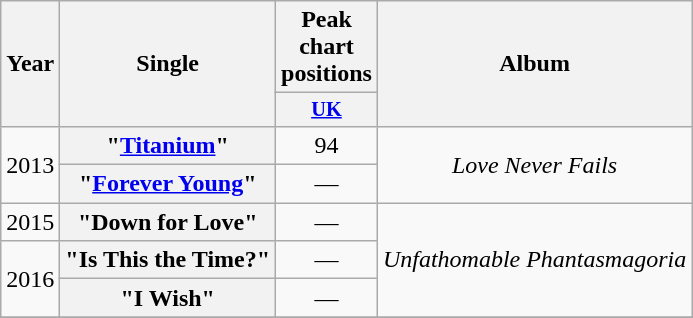<table class="wikitable plainrowheaders" style="text-align:center;">
<tr>
<th scope="col" rowspan="2">Year</th>
<th scope="col" rowspan="2">Single</th>
<th scope="col" colspan="1">Peak chart positions</th>
<th scope="col" rowspan="2">Album</th>
</tr>
<tr>
<th scope="col" style="width:3em;font-size:85%;"><a href='#'>UK</a><br></th>
</tr>
<tr>
<td rowspan="2">2013</td>
<th scope="row">"<a href='#'>Titanium</a>"</th>
<td>94</td>
<td rowspan="2"><em>Love Never Fails</em></td>
</tr>
<tr>
<th scope="row">"<a href='#'>Forever Young</a>"</th>
<td>—</td>
</tr>
<tr>
<td>2015</td>
<th scope="row">"Down for Love"</th>
<td>—</td>
<td rowspan="3"><em>Unfathomable Phantasmagoria</em></td>
</tr>
<tr>
<td rowspan="2">2016</td>
<th scope="row">"Is This the Time?"</th>
<td>—</td>
</tr>
<tr>
<th scope="row">"I Wish"</th>
<td>—</td>
</tr>
<tr>
</tr>
</table>
